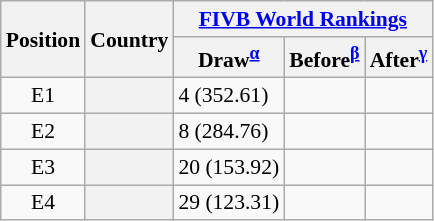<table class="wikitable sortable plainrowheaders sticky-header col3right col4center col5center col6center" style="font-size:90%; white-space:nowrap">
<tr>
<th rowspan=2>Position</th>
<th rowspan=2>Country</th>
<th colspan=3><a href='#'>FIVB World Rankings</a></th>
</tr>
<tr>
<th>Draw<sup><strong><a href='#'>α</a></strong></sup></th>
<th>Before<sup><strong><a href='#'>β</a></strong></sup></th>
<th>After<sup><strong><a href='#'>γ</a></strong></sup></th>
</tr>
<tr>
<td style="text-align:center">E1</td>
<th scope="row"></th>
<td>4 (352.61)</td>
<td></td>
<td></td>
</tr>
<tr>
<td style="text-align:center">E2</td>
<th scope="row"></th>
<td>8 (284.76)</td>
<td></td>
<td></td>
</tr>
<tr>
<td style="text-align:center">E3</td>
<th scope="row"></th>
<td>20 (153.92)</td>
<td></td>
<td></td>
</tr>
<tr>
<td style="text-align:center">E4</td>
<th scope="row"></th>
<td>29 (123.31)</td>
<td></td>
<td></td>
</tr>
</table>
